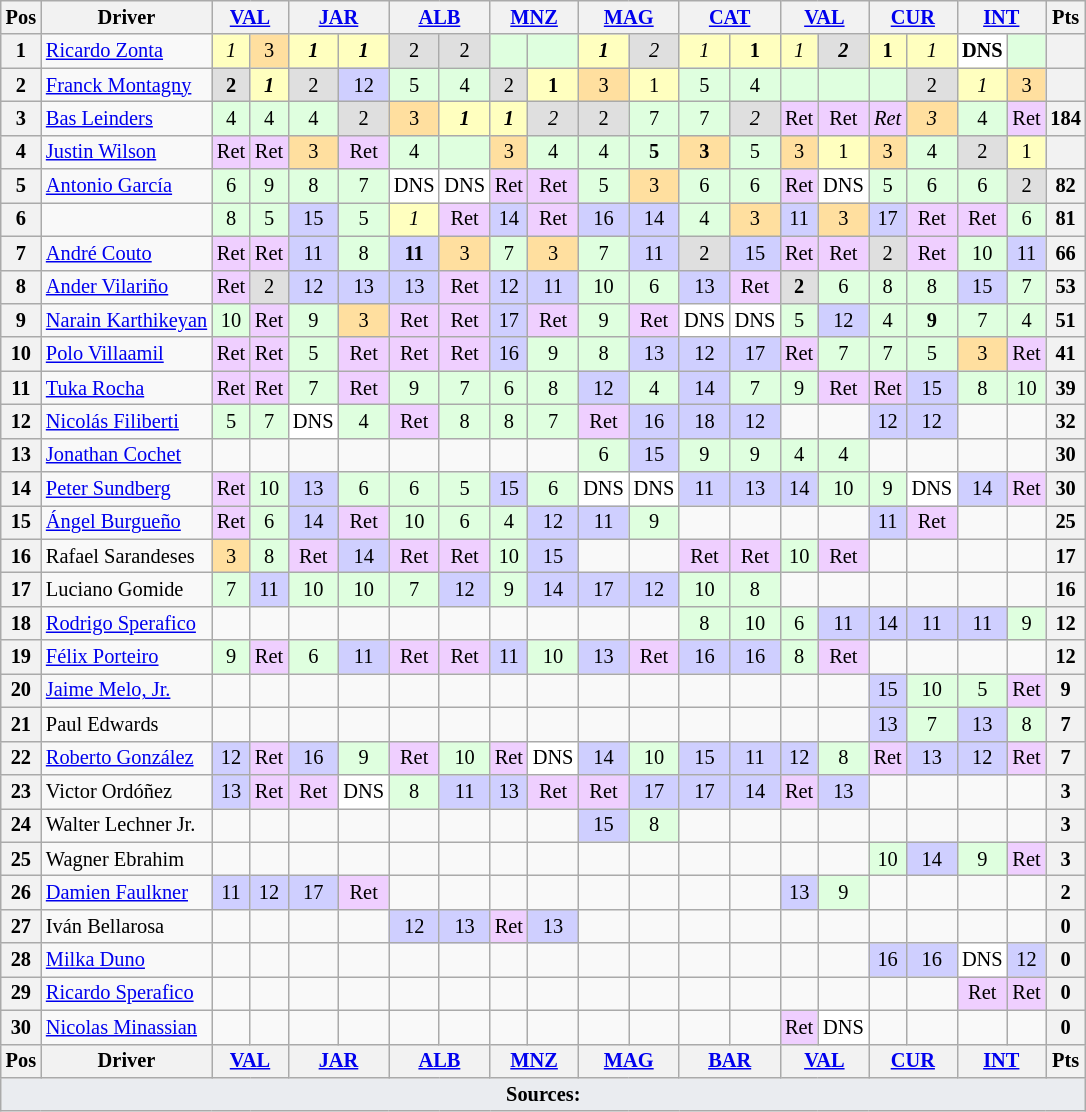<table class="wikitable" style="font-size: 85%; text-align:center">
<tr valign="top">
<th valign="middle">Pos</th>
<th valign="middle">Driver</th>
<th colspan=2><a href='#'>VAL</a><br></th>
<th colspan=2><a href='#'>JAR</a><br></th>
<th colspan=2><a href='#'>ALB</a><br></th>
<th colspan=2><a href='#'>MNZ</a><br></th>
<th colspan=2><a href='#'>MAG</a><br></th>
<th colspan=2><a href='#'>CAT</a><br></th>
<th colspan=2><a href='#'>VAL</a><br></th>
<th colspan=2><a href='#'>CUR</a><br></th>
<th colspan=2><a href='#'>INT</a><br></th>
<th valign="middle">Pts</th>
</tr>
<tr>
<th>1</th>
<td align=left> <a href='#'>Ricardo Zonta</a></td>
<td bgcolor="#FFFFBF"><em>1</em></td>
<td bgcolor="#FFDF9F">3</td>
<td bgcolor="#FFFFBF"><strong><em>1</em></strong></td>
<td bgcolor="#FFFFBF"><strong><em>1</em></strong></td>
<td bgcolor="#DFDFDF">2</td>
<td bgcolor="#DFDFDF">2</td>
<td bgcolor="#DFFFDF"></td>
<td bgcolor="#DFFFDF"></td>
<td bgcolor="#FFFFBF"><strong><em>1</em></strong></td>
<td bgcolor="#DFDFDF"><em>2</em></td>
<td bgcolor="#FFFFBF"><em>1</em></td>
<td bgcolor="#FFFFBF"><strong>1</strong></td>
<td bgcolor="#FFFFBF"><em>1</em></td>
<td bgcolor="#DFDFDF"><strong><em>2</em></strong></td>
<td bgcolor="#FFFFBF"><strong>1</strong></td>
<td bgcolor="#FFFFBF"><em>1</em></td>
<td bgcolor="#FFFFFF"><strong>DNS</strong></td>
<td bgcolor="#DFFFDF"></td>
<th></th>
</tr>
<tr>
<th>2</th>
<td align=left> <a href='#'>Franck Montagny</a></td>
<td bgcolor="#DFDFDF"><strong>2</strong></td>
<td bgcolor="#FFFFBF"><strong><em>1</em></strong></td>
<td bgcolor="#DFDFDF">2</td>
<td bgcolor="#cfcfff">12</td>
<td bgcolor="#DFFFDF">5</td>
<td bgcolor="#DFFFDF">4</td>
<td bgcolor="#DFDFDF">2</td>
<td bgcolor="#FFFFBF"><strong>1</strong></td>
<td bgcolor="#FFDF9F">3</td>
<td bgcolor="#FFFFBF">1</td>
<td bgcolor="#DFFFDF">5</td>
<td bgcolor="#DFFFDF">4</td>
<td bgcolor="#DFFFDF"></td>
<td bgcolor="#DFFFDF"></td>
<td bgcolor="#DFFFDF"></td>
<td bgcolor="#DFDFDF">2</td>
<td bgcolor="#FFFFBF"><em>1</em></td>
<td bgcolor="#FFDF9F">3</td>
<th></th>
</tr>
<tr>
<th>3</th>
<td align=left> <a href='#'>Bas Leinders</a></td>
<td bgcolor="#DFFFDF">4</td>
<td bgcolor="#DFFFDF">4</td>
<td bgcolor="#DFFFDF">4</td>
<td bgcolor="#DFDFDF">2</td>
<td bgcolor="#FFDF9F">3</td>
<td bgcolor="#FFFFBF"><strong><em>1</em></strong></td>
<td bgcolor="#FFFFBF"><strong><em>1</em></strong></td>
<td bgcolor="#DFDFDF"><em>2</em></td>
<td bgcolor="#DFDFDF">2</td>
<td bgcolor="#DFFFDF">7</td>
<td bgcolor="#DFFFDF">7</td>
<td bgcolor="#DFDFDF"><em>2</em></td>
<td bgcolor="#EFCFFF">Ret</td>
<td bgcolor="#EFCFFF">Ret</td>
<td bgcolor="#EFCFFF"><em>Ret</em></td>
<td bgcolor="#FFDF9F"><em>3</em></td>
<td bgcolor="#DFFFDF">4</td>
<td bgcolor="#EFCFFF">Ret</td>
<th>184</th>
</tr>
<tr>
<th>4</th>
<td align=left> <a href='#'>Justin Wilson</a></td>
<td bgcolor="#EFCFFF">Ret</td>
<td bgcolor="#EFCFFF">Ret</td>
<td bgcolor="#FFDF9F">3</td>
<td bgcolor="#EFCFFF">Ret</td>
<td bgcolor="#DFFFDF">4</td>
<td bgcolor="#DFFFDF"></td>
<td bgcolor="#FFDF9F">3</td>
<td bgcolor="#DFFFDF">4</td>
<td bgcolor="#DFFFDF">4</td>
<td bgcolor="#DFFFDF"><strong>5</strong></td>
<td bgcolor="#FFDF9F"><strong>3</strong></td>
<td bgcolor="#DFFFDF">5</td>
<td bgcolor="#FFDF9F">3</td>
<td bgcolor="#FFFFBF">1</td>
<td bgcolor="#FFDF9F">3</td>
<td bgcolor="#DFFFDF">4</td>
<td bgcolor="#DFDFDF">2</td>
<td bgcolor="#FFFFBF">1</td>
<th></th>
</tr>
<tr>
<th>5</th>
<td align=left> <a href='#'>Antonio García</a></td>
<td bgcolor="#DFFFDF">6</td>
<td bgcolor="#DFFFDF">9</td>
<td bgcolor="#DFFFDF">8</td>
<td bgcolor="#DFFFDF">7</td>
<td bgcolor="#FFFFFF">DNS</td>
<td bgcolor="#FFFFFF">DNS</td>
<td bgcolor="#EFCFFF">Ret</td>
<td bgcolor="#EFCFFF">Ret</td>
<td bgcolor="#DFFFDF">5</td>
<td bgcolor="#FFDF9F">3</td>
<td bgcolor="#DFFFDF">6</td>
<td bgcolor="#DFFFDF">6</td>
<td bgcolor="#EFCFFF">Ret</td>
<td bgcolor="#FFFFFF">DNS</td>
<td bgcolor="#DFFFDF">5</td>
<td bgcolor="#DFFFDF">6</td>
<td bgcolor="#DFFFDF">6</td>
<td bgcolor="#DFDFDF">2</td>
<th>82</th>
</tr>
<tr>
<th>6</th>
<td align=left></td>
<td bgcolor="#DFFFDF">8</td>
<td bgcolor="#DFFFDF">5</td>
<td bgcolor="#cfcfff">15</td>
<td bgcolor="#DFFFDF">5</td>
<td bgcolor="#FFFFBF"><em>1</em></td>
<td bgcolor="#EFCFFF">Ret</td>
<td bgcolor="#cfcfff">14</td>
<td bgcolor="#EFCFFF">Ret</td>
<td bgcolor="#cfcfff">16</td>
<td bgcolor="#cfcfff">14</td>
<td bgcolor="#DFFFDF">4</td>
<td bgcolor="#FFDF9F">3</td>
<td bgcolor="#cfcfff">11</td>
<td bgcolor="#FFDF9F">3</td>
<td bgcolor="#cfcfff">17</td>
<td bgcolor="#EFCFFF">Ret</td>
<td bgcolor="#EFCFFF">Ret</td>
<td bgcolor="#DFFFDF">6</td>
<th>81</th>
</tr>
<tr>
<th>7</th>
<td align=left> <a href='#'>André Couto</a></td>
<td bgcolor="#EFCFFF">Ret</td>
<td bgcolor="#EFCFFF">Ret</td>
<td bgcolor="#cfcfff">11</td>
<td bgcolor="#DFFFDF">8</td>
<td bgcolor="#cfcfff"><strong>11</strong></td>
<td bgcolor="#FFDF9F">3</td>
<td bgcolor="#DFFFDF">7</td>
<td bgcolor="#FFDF9F">3</td>
<td bgcolor="#DFFFDF">7</td>
<td bgcolor="#cfcfff">11</td>
<td bgcolor="#DFDFDF">2</td>
<td bgcolor="#cfcfff">15</td>
<td bgcolor="#EFCFFF">Ret</td>
<td bgcolor="#EFCFFF">Ret</td>
<td bgcolor="#DFDFDF">2</td>
<td bgcolor="#EFCFFF">Ret</td>
<td bgcolor="#DFFFDF">10</td>
<td bgcolor="#cfcfff">11</td>
<th>66</th>
</tr>
<tr>
<th>8</th>
<td align=left> <a href='#'>Ander Vilariño</a></td>
<td bgcolor="#EFCFFF">Ret</td>
<td bgcolor="#DFDFDF">2</td>
<td bgcolor="#cfcfff">12</td>
<td bgcolor="#cfcfff">13</td>
<td bgcolor="#cfcfff">13</td>
<td bgcolor="#EFCFFF">Ret</td>
<td bgcolor="#cfcfff">12</td>
<td bgcolor="#cfcfff">11</td>
<td bgcolor="#DFFFDF">10</td>
<td bgcolor="#DFFFDF">6</td>
<td bgcolor="#cfcfff">13</td>
<td bgcolor="#EFCFFF">Ret</td>
<td bgcolor="#DFDFDF"><strong>2</strong></td>
<td bgcolor="#DFFFDF">6</td>
<td bgcolor="#DFFFDF">8</td>
<td bgcolor="#DFFFDF">8</td>
<td bgcolor="#cfcfff">15</td>
<td bgcolor="#DFFFDF">7</td>
<th>53</th>
</tr>
<tr>
<th>9</th>
<td align=left> <a href='#'>Narain Karthikeyan</a></td>
<td bgcolor="#DFFFDF">10</td>
<td bgcolor="#EFCFFF">Ret</td>
<td bgcolor="#DFFFDF">9</td>
<td bgcolor="#FFDF9F">3</td>
<td bgcolor="#EFCFFF">Ret</td>
<td bgcolor="#EFCFFF">Ret</td>
<td bgcolor="#cfcfff">17</td>
<td bgcolor="#EFCFFF">Ret</td>
<td bgcolor="#DFFFDF">9</td>
<td bgcolor="#EFCFFF">Ret</td>
<td bgcolor="#FFFFFF">DNS</td>
<td bgcolor="#FFFFFF">DNS</td>
<td bgcolor="#DFFFDF">5</td>
<td bgcolor="#cfcfff">12</td>
<td bgcolor="#DFFFDF">4</td>
<td bgcolor="#DFFFDF"><strong>9</strong></td>
<td bgcolor="#DFFFDF">7</td>
<td bgcolor="#DFFFDF">4</td>
<th>51</th>
</tr>
<tr>
<th>10</th>
<td align=left> <a href='#'>Polo Villaamil</a></td>
<td bgcolor="#EFCFFF">Ret</td>
<td bgcolor="#EFCFFF">Ret</td>
<td bgcolor="#DFFFDF">5</td>
<td bgcolor="#EFCFFF">Ret</td>
<td bgcolor="#EFCFFF">Ret</td>
<td bgcolor="#EFCFFF">Ret</td>
<td bgcolor="#cfcfff">16</td>
<td bgcolor="#DFFFDF">9</td>
<td bgcolor="#DFFFDF">8</td>
<td bgcolor="#cfcfff">13</td>
<td bgcolor="#cfcfff">12</td>
<td bgcolor="#cfcfff">17</td>
<td bgcolor="#EFCFFF">Ret</td>
<td bgcolor="#DFFFDF">7</td>
<td bgcolor="#DFFFDF">7</td>
<td bgcolor="#DFFFDF">5</td>
<td bgcolor="#FFDF9F">3</td>
<td bgcolor="#EFCFFF">Ret</td>
<th>41</th>
</tr>
<tr>
<th>11</th>
<td align=left> <a href='#'>Tuka Rocha</a></td>
<td bgcolor="#EFCFFF">Ret</td>
<td bgcolor="#EFCFFF">Ret</td>
<td bgcolor="#DFFFDF">7</td>
<td bgcolor="#EFCFFF">Ret</td>
<td bgcolor="#DFFFDF">9</td>
<td bgcolor="#DFFFDF">7</td>
<td bgcolor="#DFFFDF">6</td>
<td bgcolor="#DFFFDF">8</td>
<td bgcolor="#cfcfff">12</td>
<td bgcolor="#DFFFDF">4</td>
<td bgcolor="#cfcfff">14</td>
<td bgcolor="#DFFFDF">7</td>
<td bgcolor="#DFFFDF">9</td>
<td bgcolor="#EFCFFF">Ret</td>
<td bgcolor="#EFCFFF">Ret</td>
<td bgcolor="#cfcfff">15</td>
<td bgcolor="#DFFFDF">8</td>
<td bgcolor="#DFFFDF">10</td>
<th>39</th>
</tr>
<tr>
<th>12</th>
<td align=left> <a href='#'>Nicolás Filiberti</a></td>
<td bgcolor="#DFFFDF">5</td>
<td bgcolor="#DFFFDF">7</td>
<td bgcolor="#FFFFFF">DNS</td>
<td bgcolor="#DFFFDF">4</td>
<td bgcolor="#EFCFFF">Ret</td>
<td bgcolor="#DFFFDF">8</td>
<td bgcolor="#DFFFDF">8</td>
<td bgcolor="#DFFFDF">7</td>
<td bgcolor="#EFCFFF">Ret</td>
<td bgcolor="#cfcfff">16</td>
<td bgcolor="#cfcfff">18</td>
<td bgcolor="#cfcfff">12</td>
<td></td>
<td></td>
<td bgcolor="#cfcfff">12</td>
<td bgcolor="#cfcfff">12</td>
<td></td>
<td></td>
<th>32</th>
</tr>
<tr>
<th>13</th>
<td align=left> <a href='#'>Jonathan Cochet</a></td>
<td></td>
<td></td>
<td></td>
<td></td>
<td></td>
<td></td>
<td></td>
<td></td>
<td bgcolor="#DFFFDF">6</td>
<td bgcolor="#cfcfff">15</td>
<td bgcolor="#DFFFDF">9</td>
<td bgcolor="#DFFFDF">9</td>
<td bgcolor="#DFFFDF">4</td>
<td bgcolor="#DFFFDF">4</td>
<td></td>
<td></td>
<td></td>
<td></td>
<th>30</th>
</tr>
<tr>
<th>14</th>
<td align=left> <a href='#'>Peter Sundberg</a></td>
<td bgcolor="#EFCFFF">Ret</td>
<td bgcolor="#DFFFDF">10</td>
<td bgcolor="#cfcfff">13</td>
<td bgcolor="#DFFFDF">6</td>
<td bgcolor="#DFFFDF">6</td>
<td bgcolor="#DFFFDF">5</td>
<td bgcolor="#cfcfff">15</td>
<td bgcolor="#DFFFDF">6</td>
<td bgcolor="#FFFFFF">DNS</td>
<td bgcolor="#FFFFFF">DNS</td>
<td bgcolor="#cfcfff">11</td>
<td bgcolor="#cfcfff">13</td>
<td bgcolor="#cfcfff">14</td>
<td bgcolor="#DFFFDF">10</td>
<td bgcolor="#DFFFDF">9</td>
<td bgcolor="#FFFFFF">DNS</td>
<td bgcolor="#cfcfff">14</td>
<td bgcolor="#EFCFFF">Ret</td>
<th>30</th>
</tr>
<tr>
<th>15</th>
<td align=left> <a href='#'>Ángel Burgueño</a></td>
<td bgcolor="#EFCFFF">Ret</td>
<td bgcolor="#DFFFDF">6</td>
<td bgcolor="#cfcfff">14</td>
<td bgcolor="#EFCFFF">Ret</td>
<td bgcolor="#DFFFDF">10</td>
<td bgcolor="#DFFFDF">6</td>
<td bgcolor="#DFFFDF">4</td>
<td bgcolor="#cfcfff">12</td>
<td bgcolor="#cfcfff">11</td>
<td bgcolor="#DFFFDF">9</td>
<td></td>
<td></td>
<td></td>
<td></td>
<td bgcolor="#cfcfff">11</td>
<td bgcolor="#EFCFFF">Ret</td>
<td></td>
<td></td>
<th>25</th>
</tr>
<tr>
<th>16</th>
<td align=left> Rafael Sarandeses</td>
<td bgcolor="#FFDF9F">3</td>
<td bgcolor="#DFFFDF">8</td>
<td bgcolor="#EFCFFF">Ret</td>
<td bgcolor="#cfcfff">14</td>
<td bgcolor="#EFCFFF">Ret</td>
<td bgcolor="#EFCFFF">Ret</td>
<td bgcolor="#DFFFDF">10</td>
<td bgcolor="#cfcfff">15</td>
<td></td>
<td></td>
<td bgcolor="#EFCFFF">Ret</td>
<td bgcolor="#EFCFFF">Ret</td>
<td bgcolor="#DFFFDF">10</td>
<td bgcolor="#EFCFFF">Ret</td>
<td></td>
<td></td>
<td></td>
<td></td>
<th>17</th>
</tr>
<tr>
<th>17</th>
<td align=left> Luciano Gomide</td>
<td bgcolor="#DFFFDF">7</td>
<td bgcolor="#cfcfff">11</td>
<td bgcolor="#DFFFDF">10</td>
<td bgcolor="#DFFFDF">10</td>
<td bgcolor="#DFFFDF">7</td>
<td bgcolor="#cfcfff">12</td>
<td bgcolor="#DFFFDF">9</td>
<td bgcolor="#cfcfff">14</td>
<td bgcolor="#cfcfff">17</td>
<td bgcolor="#cfcfff">12</td>
<td bgcolor="#DFFFDF">10</td>
<td bgcolor="#DFFFDF">8</td>
<td></td>
<td></td>
<td></td>
<td></td>
<td></td>
<td></td>
<th>16</th>
</tr>
<tr>
<th>18</th>
<td align=left> <a href='#'>Rodrigo Sperafico</a></td>
<td></td>
<td></td>
<td></td>
<td></td>
<td></td>
<td></td>
<td></td>
<td></td>
<td></td>
<td></td>
<td bgcolor="#DFFFDF">8</td>
<td bgcolor="#DFFFDF">10</td>
<td bgcolor="#DFFFDF">6</td>
<td bgcolor="#cfcfff">11</td>
<td bgcolor="#cfcfff">14</td>
<td bgcolor="#cfcfff">11</td>
<td bgcolor="#cfcfff">11</td>
<td bgcolor="#DFFFDF">9</td>
<th>12</th>
</tr>
<tr>
<th>19</th>
<td align=left> <a href='#'>Félix Porteiro</a></td>
<td bgcolor="#DFFFDF">9</td>
<td bgcolor="#EFCFFF">Ret</td>
<td bgcolor="#DFFFDF">6</td>
<td bgcolor="#cfcfff">11</td>
<td bgcolor="#EFCFFF">Ret</td>
<td bgcolor="#EFCFFF">Ret</td>
<td bgcolor="#cfcfff">11</td>
<td bgcolor="#DFFFDF">10</td>
<td bgcolor="#cfcfff">13</td>
<td bgcolor="#EFCFFF">Ret</td>
<td bgcolor="#cfcfff">16</td>
<td bgcolor="#cfcfff">16</td>
<td bgcolor="#DFFFDF">8</td>
<td bgcolor="#EFCFFF">Ret</td>
<td></td>
<td></td>
<td></td>
<td></td>
<th>12</th>
</tr>
<tr>
<th>20</th>
<td align=left> <a href='#'>Jaime Melo, Jr.</a></td>
<td></td>
<td></td>
<td></td>
<td></td>
<td></td>
<td></td>
<td></td>
<td></td>
<td></td>
<td></td>
<td></td>
<td></td>
<td></td>
<td></td>
<td bgcolor="#cfcfff">15</td>
<td bgcolor="#DFFFDF">10</td>
<td bgcolor="#DFFFDF">5</td>
<td bgcolor="#EFCFFF">Ret</td>
<th>9</th>
</tr>
<tr>
<th>21</th>
<td align=left> Paul Edwards</td>
<td></td>
<td></td>
<td></td>
<td></td>
<td></td>
<td></td>
<td></td>
<td></td>
<td></td>
<td></td>
<td></td>
<td></td>
<td></td>
<td></td>
<td bgcolor="#cfcfff">13</td>
<td bgcolor="#DFFFDF">7</td>
<td bgcolor="#cfcfff">13</td>
<td bgcolor="#DFFFDF">8</td>
<th>7</th>
</tr>
<tr>
<th>22</th>
<td align=left> <a href='#'>Roberto González</a></td>
<td bgcolor="#cfcfff">12</td>
<td bgcolor="#EFCFFF">Ret</td>
<td bgcolor="#cfcfff">16</td>
<td bgcolor="#DFFFDF">9</td>
<td bgcolor="#EFCFFF">Ret</td>
<td bgcolor="#DFFFDF">10</td>
<td bgcolor="#EFCFFF">Ret</td>
<td bgcolor="#FFFFFF">DNS</td>
<td bgcolor="#cfcfff">14</td>
<td bgcolor="#DFFFDF">10</td>
<td bgcolor="#cfcfff">15</td>
<td bgcolor="#cfcfff">11</td>
<td bgcolor="#cfcfff">12</td>
<td bgcolor="#DFFFDF">8</td>
<td bgcolor="#EFCFFF">Ret</td>
<td bgcolor="#cfcfff">13</td>
<td bgcolor="#cfcfff">12</td>
<td bgcolor="#EFCFFF">Ret</td>
<th>7</th>
</tr>
<tr>
<th>23</th>
<td align=left> Victor Ordóñez</td>
<td bgcolor="#cfcfff">13</td>
<td bgcolor="#EFCFFF">Ret</td>
<td bgcolor="#EFCFFF">Ret</td>
<td bgcolor="#FFFFFF">DNS</td>
<td bgcolor="#DFFFDF">8</td>
<td bgcolor="#cfcfff">11</td>
<td bgcolor="#cfcfff">13</td>
<td bgcolor="#EFCFFF">Ret</td>
<td bgcolor="#EFCFFF">Ret</td>
<td bgcolor="#cfcfff">17</td>
<td bgcolor="#cfcfff">17</td>
<td bgcolor="#cfcfff">14</td>
<td bgcolor="#EFCFFF">Ret</td>
<td bgcolor="#cfcfff">13</td>
<td></td>
<td></td>
<td></td>
<td></td>
<th>3</th>
</tr>
<tr>
<th>24</th>
<td align=left> Walter Lechner Jr.</td>
<td></td>
<td></td>
<td></td>
<td></td>
<td></td>
<td></td>
<td></td>
<td></td>
<td bgcolor="#cfcfff">15</td>
<td bgcolor="#DFFFDF">8</td>
<td></td>
<td></td>
<td></td>
<td></td>
<td></td>
<td></td>
<td></td>
<td></td>
<th>3</th>
</tr>
<tr>
<th>25</th>
<td align=left> Wagner Ebrahim</td>
<td></td>
<td></td>
<td></td>
<td></td>
<td></td>
<td></td>
<td></td>
<td></td>
<td></td>
<td></td>
<td></td>
<td></td>
<td></td>
<td></td>
<td bgcolor="#DFFFDF">10</td>
<td bgcolor="#cfcfff">14</td>
<td bgcolor="#DFFFDF">9</td>
<td bgcolor="#EFCFFF">Ret</td>
<th>3</th>
</tr>
<tr>
<th>26</th>
<td align=left> <a href='#'>Damien Faulkner</a></td>
<td bgcolor="#cfcfff">11</td>
<td bgcolor="#cfcfff">12</td>
<td bgcolor="#cfcfff">17</td>
<td bgcolor="#EFCFFF">Ret</td>
<td></td>
<td></td>
<td></td>
<td></td>
<td></td>
<td></td>
<td></td>
<td></td>
<td bgcolor="#cfcfff">13</td>
<td bgcolor="#DFFFDF">9</td>
<td></td>
<td></td>
<td></td>
<td></td>
<th>2</th>
</tr>
<tr>
<th>27</th>
<td align=left> Iván Bellarosa</td>
<td></td>
<td></td>
<td></td>
<td></td>
<td bgcolor="#cfcfff">12</td>
<td bgcolor="#cfcfff">13</td>
<td bgcolor="#EFCFFF">Ret</td>
<td bgcolor="#cfcfff">13</td>
<td></td>
<td></td>
<td></td>
<td></td>
<td></td>
<td></td>
<td></td>
<td></td>
<td></td>
<td></td>
<th>0</th>
</tr>
<tr>
<th>28</th>
<td align=left> <a href='#'>Milka Duno</a></td>
<td></td>
<td></td>
<td></td>
<td></td>
<td></td>
<td></td>
<td></td>
<td></td>
<td></td>
<td></td>
<td></td>
<td></td>
<td></td>
<td></td>
<td bgcolor="#cfcfff">16</td>
<td bgcolor="#cfcfff">16</td>
<td bgcolor="#FFFFFF">DNS</td>
<td bgcolor="#cfcfff">12</td>
<th>0</th>
</tr>
<tr>
<th>29</th>
<td align=left> <a href='#'>Ricardo Sperafico</a></td>
<td></td>
<td></td>
<td></td>
<td></td>
<td></td>
<td></td>
<td></td>
<td></td>
<td></td>
<td></td>
<td></td>
<td></td>
<td></td>
<td></td>
<td></td>
<td></td>
<td bgcolor="#EFCFFF">Ret</td>
<td bgcolor="#EFCFFF">Ret</td>
<th>0</th>
</tr>
<tr>
<th>30</th>
<td align=left> <a href='#'>Nicolas Minassian</a></td>
<td></td>
<td></td>
<td></td>
<td></td>
<td></td>
<td></td>
<td></td>
<td></td>
<td></td>
<td></td>
<td></td>
<td></td>
<td bgcolor="#EFCFFF">Ret</td>
<td bgcolor="#FFFFFF">DNS</td>
<td></td>
<td></td>
<td></td>
<td></td>
<th>0</th>
</tr>
<tr valign="top">
<th valign="middle">Pos</th>
<th valign="middle">Driver</th>
<th colspan=2><a href='#'>VAL</a><br></th>
<th colspan=2><a href='#'>JAR</a><br></th>
<th colspan=2><a href='#'>ALB</a><br></th>
<th colspan=2><a href='#'>MNZ</a><br></th>
<th colspan=2><a href='#'>MAG</a><br></th>
<th colspan=2><a href='#'>BAR</a><br></th>
<th colspan=2><a href='#'>VAL</a><br></th>
<th colspan=2><a href='#'>CUR</a><br></th>
<th colspan=2><a href='#'>INT</a><br></th>
<th valign="middle">Pts</th>
</tr>
<tr class="sortbottom">
<td colspan="21" style="background-color:#EAECF0;text-align:center"><strong>Sources:</strong></td>
</tr>
</table>
